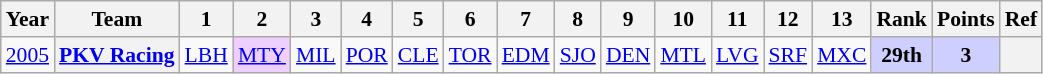<table class="wikitable" style="text-align:center; font-size:90%">
<tr>
<th>Year</th>
<th>Team</th>
<th>1</th>
<th>2</th>
<th>3</th>
<th>4</th>
<th>5</th>
<th>6</th>
<th>7</th>
<th>8</th>
<th>9</th>
<th>10</th>
<th>11</th>
<th>12</th>
<th>13</th>
<th>Rank</th>
<th>Points</th>
<th>Ref</th>
</tr>
<tr>
<td><a href='#'>2005</a></td>
<th><a href='#'>PKV Racing</a></th>
<td><a href='#'>LBH</a></td>
<td style="background:#efcfff;"><a href='#'>MTY</a><br></td>
<td><a href='#'>MIL</a></td>
<td><a href='#'>POR</a></td>
<td><a href='#'>CLE</a></td>
<td><a href='#'>TOR</a></td>
<td><a href='#'>EDM</a></td>
<td><a href='#'>SJO</a></td>
<td><a href='#'>DEN</a></td>
<td><a href='#'>MTL</a></td>
<td><a href='#'>LVG</a></td>
<td><a href='#'>SRF</a></td>
<td><a href='#'>MXC</a></td>
<th style="background:#CFCFFF;">29th</th>
<th style="background:#CFCFFF;">3</th>
<th></th>
</tr>
</table>
